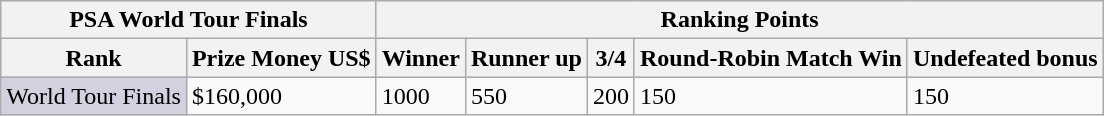<table class="wikitable">
<tr>
<th colspan=2>PSA World Tour Finals</th>
<th colspan=6>Ranking Points</th>
</tr>
<tr bgcolor="#d1e4fd">
<th>Rank</th>
<th>Prize Money US$</th>
<th>Winner</th>
<th>Runner up</th>
<th>3/4</th>
<th>Round-Robin Match Win</th>
<th>Undefeated bonus</th>
</tr>
<tr>
<td style="background:#d1d1e0;">World Tour Finals</td>
<td>$160,000</td>
<td>1000</td>
<td>550</td>
<td>200</td>
<td>150</td>
<td>150</td>
</tr>
</table>
